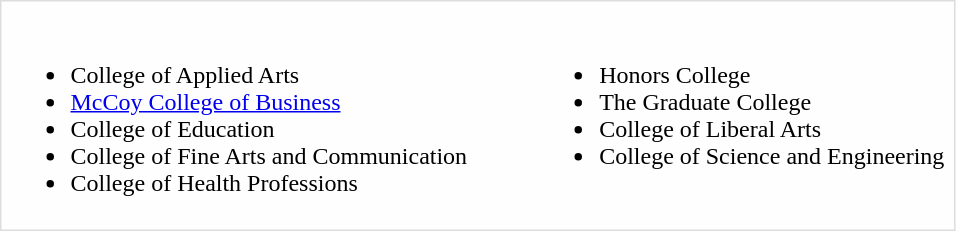<table style="border:1px solid #ddd; background:#fefefe; padding:3px; margin:0;">
<tr>
<td style="display: block;"><br><ul><li>College of Applied Arts</li><li><a href='#'>McCoy College of Business</a></li><li>College of Education</li><li>College of Fine Arts and Communication</li><li>College of Health Professions</li></ul></td>
<td style="width:40px;"></td>
<td style="display: block;"><br><ul><li>Honors College</li><li>The Graduate College</li><li>College of Liberal Arts</li><li>College of Science and Engineering</li></ul></td>
</tr>
</table>
